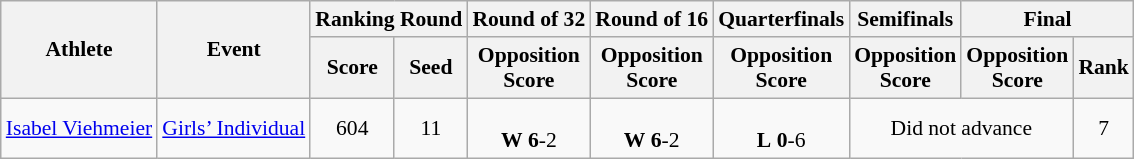<table class="wikitable" border="1" style="font-size:90%">
<tr>
<th rowspan=2>Athlete</th>
<th rowspan=2>Event</th>
<th colspan=2>Ranking Round</th>
<th>Round of 32</th>
<th>Round of 16</th>
<th>Quarterfinals</th>
<th>Semifinals</th>
<th colspan=2>Final</th>
</tr>
<tr>
<th>Score</th>
<th>Seed</th>
<th>Opposition<br>Score</th>
<th>Opposition<br>Score</th>
<th>Opposition<br>Score</th>
<th>Opposition<br>Score</th>
<th>Opposition<br>Score</th>
<th>Rank</th>
</tr>
<tr>
<td><a href='#'>Isabel Viehmeier</a></td>
<td><a href='#'>Girls’ Individual</a></td>
<td align=center>604</td>
<td align=center>11</td>
<td align=center> <br> <strong>W</strong> <strong>6</strong>-2</td>
<td align=center> <br> <strong>W</strong> <strong>6</strong>-2</td>
<td align=center> <br> <strong>L</strong> <strong>0</strong>-6</td>
<td colspan=2 align=center>Did not advance</td>
<td align=center>7</td>
</tr>
</table>
